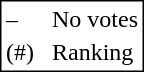<table style="border:1px solid black;">
<tr>
<td>–</td>
<td> </td>
<td>No votes</td>
</tr>
<tr>
<td>(#)</td>
<td> </td>
<td>Ranking</td>
</tr>
</table>
